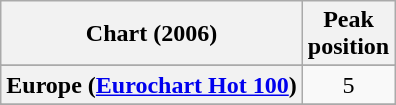<table class="wikitable sortable plainrowheaders" style="text-align:center">
<tr>
<th>Chart (2006)</th>
<th>Peak<br>position</th>
</tr>
<tr>
</tr>
<tr>
<th scope="row">Europe (<a href='#'>Eurochart Hot 100</a>)</th>
<td>5</td>
</tr>
<tr>
</tr>
<tr>
</tr>
</table>
